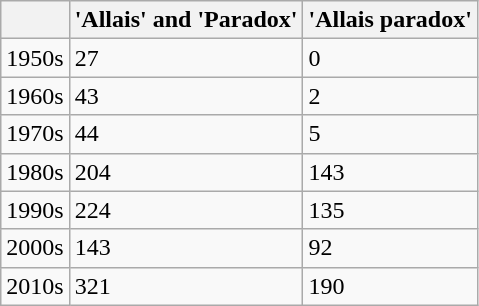<table class="wikitable">
<tr>
<th></th>
<th>'Allais' and 'Paradox'</th>
<th>'Allais paradox'</th>
</tr>
<tr>
<td>1950s</td>
<td>27</td>
<td>0</td>
</tr>
<tr>
<td>1960s</td>
<td>43</td>
<td>2</td>
</tr>
<tr>
<td>1970s</td>
<td>44</td>
<td>5</td>
</tr>
<tr>
<td>1980s</td>
<td>204</td>
<td>143</td>
</tr>
<tr>
<td>1990s</td>
<td>224</td>
<td>135</td>
</tr>
<tr>
<td>2000s</td>
<td>143</td>
<td>92</td>
</tr>
<tr>
<td>2010s</td>
<td>321</td>
<td>190</td>
</tr>
</table>
